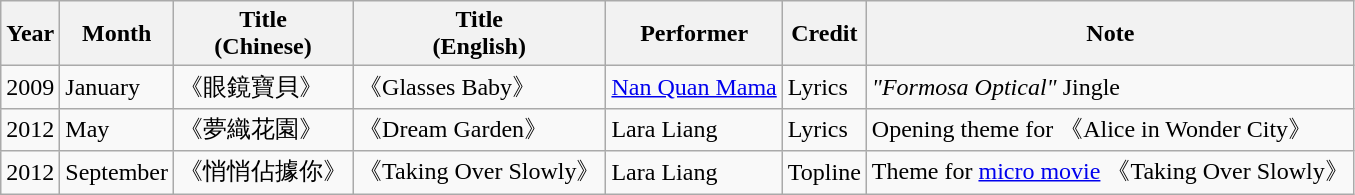<table class="wikitable">
<tr>
<th>Year</th>
<th>Month</th>
<th>Title <br>(Chinese)</th>
<th>Title <br>(English)</th>
<th>Performer</th>
<th>Credit</th>
<th>Note</th>
</tr>
<tr>
<td>2009</td>
<td>January</td>
<td>《眼鏡寶貝》</td>
<td>《Glasses Baby》</td>
<td><a href='#'>Nan Quan Mama</a></td>
<td>Lyrics</td>
<td><em>"Formosa Optical"</em> Jingle</td>
</tr>
<tr>
<td>2012</td>
<td>May</td>
<td>《夢織花園》</td>
<td>《Dream Garden》</td>
<td>Lara Liang</td>
<td>Lyrics</td>
<td>Opening theme for 《Alice in Wonder City》</td>
</tr>
<tr>
<td>2012</td>
<td>September</td>
<td>《悄悄佔據你》</td>
<td>《Taking Over Slowly》</td>
<td>Lara Liang</td>
<td>Topline</td>
<td>Theme for <a href='#'>micro movie</a> 《Taking Over Slowly》</td>
</tr>
</table>
